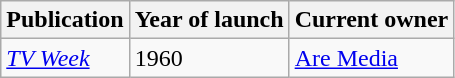<table class="wikitable">
<tr>
<th>Publication</th>
<th>Year of launch</th>
<th>Current owner</th>
</tr>
<tr>
<td><em><a href='#'>TV Week</a></em></td>
<td>1960</td>
<td><a href='#'>Are Media</a></td>
</tr>
</table>
